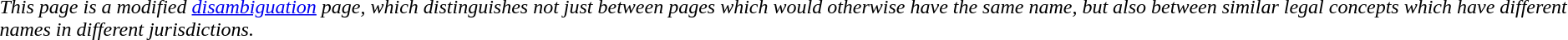<table>
<tr>
<td style="vertical-align:middle;"></td>
<td style="vertical-align:middle;"><em>This page is a modified <a href='#'>disambiguation</a> page, which distinguishes not just between pages which would otherwise have the same name, but also between similar legal concepts which have different names in different jurisdictions.</em></td>
</tr>
</table>
